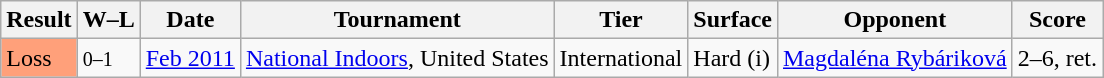<table class="sortable wikitable">
<tr>
<th>Result</th>
<th class="unsortable">W–L</th>
<th>Date</th>
<th>Tournament</th>
<th>Tier</th>
<th>Surface</th>
<th>Opponent</th>
<th class="unsortable">Score</th>
</tr>
<tr>
<td style="background:#ffa07a;">Loss</td>
<td><small>0–1</small></td>
<td><a href='#'>Feb 2011</a></td>
<td><a href='#'>National Indoors</a>, United States</td>
<td>International</td>
<td>Hard (i)</td>
<td> <a href='#'>Magdaléna Rybáriková</a></td>
<td>2–6, ret.</td>
</tr>
</table>
